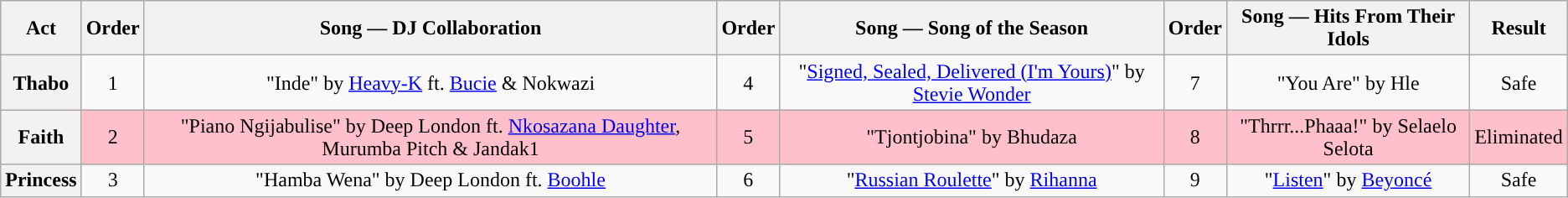<table class="wikitable plainrowheaders" style="text-align:center;">
<tr>
<th scope"col">Act</th>
<th scope"col">Order</th>
<th scope"col">Song — DJ Collaboration</th>
<th scope"col">Order</th>
<th scope"col">Song — Song of the Season</th>
<th scope"col">Order</th>
<th scope"col">Song — Hits From Their Idols</th>
<th scope"col">Result</th>
</tr>
<tr>
<th scope=row>Thabo</th>
<td>1</td>
<td>"Inde" by <a href='#'>Heavy-K</a> ft. <a href='#'>Bucie</a> & Nokwazi</td>
<td>4</td>
<td>"<a href='#'>Signed, Sealed, Delivered (I'm Yours)</a>" by <a href='#'>Stevie Wonder</a></td>
<td>7</td>
<td>"You Are" by Hle</td>
<td>Safe</td>
</tr>
<tr bgcolor="pink">
<th scope=row>Faith</th>
<td>2</td>
<td>"Piano Ngijabulise" by Deep London ft. <a href='#'>Nkosazana Daughter</a>, Murumba Pitch & Jandak1</td>
<td>5</td>
<td>"Tjontjobina" by Bhudaza</td>
<td>8</td>
<td>"Thrrr...Phaaa!" by Selaelo Selota</td>
<td>Eliminated</td>
</tr>
<tr>
<th scope=row>Princess</th>
<td>3</td>
<td>"Hamba Wena" by Deep London ft. <a href='#'>Boohle</a></td>
<td>6</td>
<td>"<a href='#'>Russian Roulette</a>" by <a href='#'>Rihanna</a></td>
<td>9</td>
<td>"<a href='#'>Listen</a>" by <a href='#'>Beyoncé</a></td>
<td>Safe</td>
</tr>
</table>
